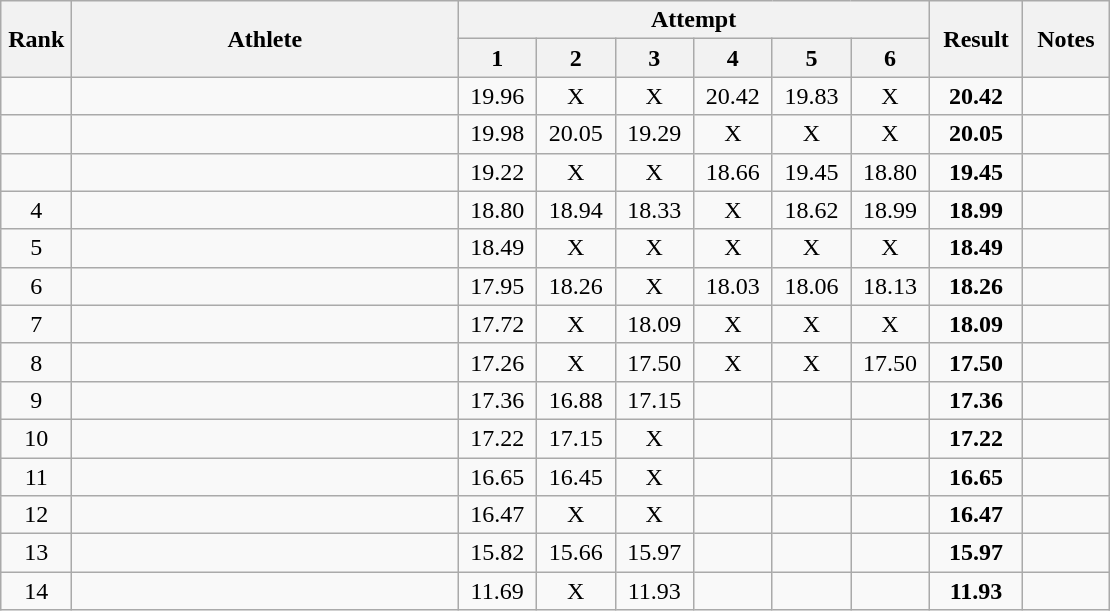<table class="wikitable" style="text-align:center">
<tr>
<th rowspan=2 width=40>Rank</th>
<th rowspan=2 width=250>Athlete</th>
<th colspan=6>Attempt</th>
<th rowspan=2 width=55>Result</th>
<th rowspan=2 width=50>Notes</th>
</tr>
<tr>
<th width=45>1</th>
<th width=45>2</th>
<th width=45>3</th>
<th width=45>4</th>
<th width=45>5</th>
<th width=45>6</th>
</tr>
<tr>
<td></td>
<td align=left></td>
<td>19.96</td>
<td>X</td>
<td>X</td>
<td>20.42</td>
<td>19.83</td>
<td>X</td>
<td><strong>20.42</strong></td>
<td></td>
</tr>
<tr>
<td></td>
<td align=left></td>
<td>19.98</td>
<td>20.05</td>
<td>19.29</td>
<td>X</td>
<td>X</td>
<td>X</td>
<td><strong>20.05</strong></td>
<td></td>
</tr>
<tr>
<td></td>
<td align=left></td>
<td>19.22</td>
<td>X</td>
<td>X</td>
<td>18.66</td>
<td>19.45</td>
<td>18.80</td>
<td><strong>19.45</strong></td>
<td></td>
</tr>
<tr>
<td>4</td>
<td align=left></td>
<td>18.80</td>
<td>18.94</td>
<td>18.33</td>
<td>X</td>
<td>18.62</td>
<td>18.99</td>
<td><strong>18.99</strong></td>
<td></td>
</tr>
<tr>
<td>5</td>
<td align=left></td>
<td>18.49</td>
<td>X</td>
<td>X</td>
<td>X</td>
<td>X</td>
<td>X</td>
<td><strong>18.49</strong></td>
<td></td>
</tr>
<tr>
<td>6</td>
<td align=left></td>
<td>17.95</td>
<td>18.26</td>
<td>X</td>
<td>18.03</td>
<td>18.06</td>
<td>18.13</td>
<td><strong>18.26</strong></td>
<td></td>
</tr>
<tr>
<td>7</td>
<td align=left></td>
<td>17.72</td>
<td>X</td>
<td>18.09</td>
<td>X</td>
<td>X</td>
<td>X</td>
<td><strong>18.09</strong></td>
<td></td>
</tr>
<tr>
<td>8</td>
<td align=left></td>
<td>17.26</td>
<td>X</td>
<td>17.50</td>
<td>X</td>
<td>X</td>
<td>17.50</td>
<td><strong>17.50</strong></td>
<td></td>
</tr>
<tr>
<td>9</td>
<td align=left></td>
<td>17.36</td>
<td>16.88</td>
<td>17.15</td>
<td></td>
<td></td>
<td></td>
<td><strong>17.36</strong></td>
<td></td>
</tr>
<tr>
<td>10</td>
<td align=left></td>
<td>17.22</td>
<td>17.15</td>
<td>X</td>
<td></td>
<td></td>
<td></td>
<td><strong>17.22</strong></td>
<td></td>
</tr>
<tr>
<td>11</td>
<td align=left></td>
<td>16.65</td>
<td>16.45</td>
<td>X</td>
<td></td>
<td></td>
<td></td>
<td><strong>16.65</strong></td>
<td></td>
</tr>
<tr>
<td>12</td>
<td align=left></td>
<td>16.47</td>
<td>X</td>
<td>X</td>
<td></td>
<td></td>
<td></td>
<td><strong>16.47</strong></td>
<td></td>
</tr>
<tr>
<td>13</td>
<td align=left></td>
<td>15.82</td>
<td>15.66</td>
<td>15.97</td>
<td></td>
<td></td>
<td></td>
<td><strong>15.97</strong></td>
<td></td>
</tr>
<tr>
<td>14</td>
<td align=left></td>
<td>11.69</td>
<td>X</td>
<td>11.93</td>
<td></td>
<td></td>
<td></td>
<td><strong>11.93</strong></td>
<td></td>
</tr>
</table>
